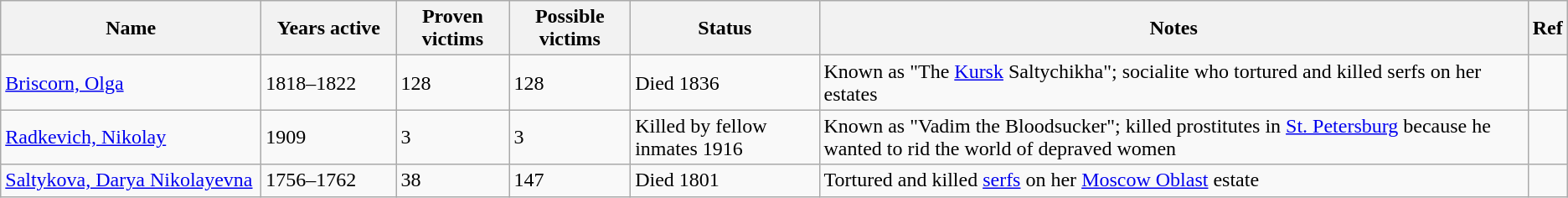<table class="wikitable sortable">
<tr>
<th width="200px">Name</th>
<th width="100px">Years active</th>
<th data-sort-type="number">Proven victims</th>
<th data-sort-type="number">Possible victims</th>
<th>Status</th>
<th>Notes</th>
<th>Ref</th>
</tr>
<tr>
<td><a href='#'>Briscorn, Olga</a></td>
<td>1818–1822</td>
<td>128</td>
<td>128</td>
<td>Died 1836</td>
<td>Known as "The <a href='#'>Kursk</a> Saltychikha"; socialite who tortured and killed serfs on her estates</td>
<td></td>
</tr>
<tr>
<td><a href='#'>Radkevich, Nikolay</a></td>
<td>1909</td>
<td>3</td>
<td>3</td>
<td>Killed by fellow inmates 1916</td>
<td>Known as "Vadim the Bloodsucker"; killed prostitutes in <a href='#'>St. Petersburg</a> because he wanted to rid the world of depraved women</td>
<td></td>
</tr>
<tr>
<td><a href='#'>Saltykova, Darya Nikolayevna</a></td>
<td>1756–1762</td>
<td>38</td>
<td>147</td>
<td>Died 1801</td>
<td>Tortured and killed <a href='#'>serfs</a> on her <a href='#'>Moscow Oblast</a> estate</td>
<td></td>
</tr>
</table>
